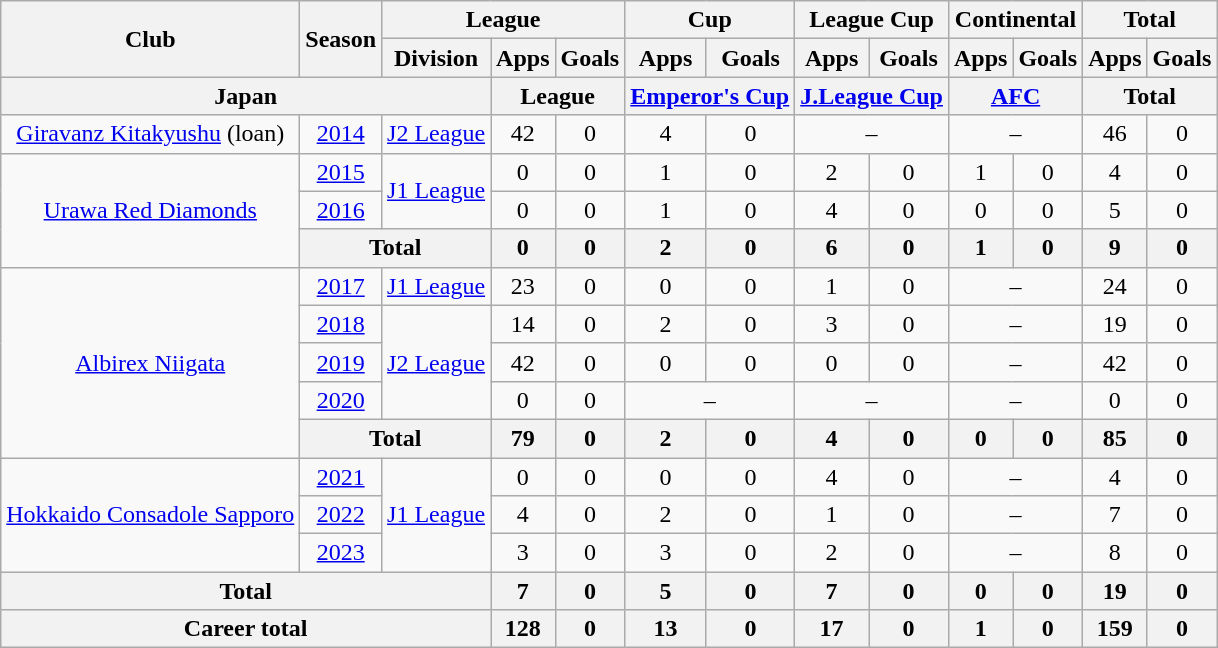<table class="wikitable" style="text-align:center;">
<tr>
<th rowspan=2>Club</th>
<th rowspan=2>Season</th>
<th colspan=3>League</th>
<th colspan=2>Cup</th>
<th colspan=2>League Cup</th>
<th colspan=2>Continental</th>
<th colspan=2>Total</th>
</tr>
<tr>
<th>Division</th>
<th>Apps</th>
<th>Goals</th>
<th>Apps</th>
<th>Goals</th>
<th>Apps</th>
<th>Goals</th>
<th>Apps</th>
<th>Goals</th>
<th>Apps</th>
<th>Goals</th>
</tr>
<tr>
<th colspan=3>Japan</th>
<th colspan=2>League</th>
<th colspan=2><a href='#'>Emperor's Cup</a></th>
<th colspan=2><a href='#'>J.League Cup</a></th>
<th colspan=2><a href='#'>AFC</a></th>
<th colspan=2>Total</th>
</tr>
<tr>
<td><a href='#'>Giravanz Kitakyushu</a> (loan)</td>
<td><a href='#'>2014</a></td>
<td><a href='#'>J2 League</a></td>
<td>42</td>
<td>0</td>
<td>4</td>
<td>0</td>
<td colspan="2">–</td>
<td colspan="2">–</td>
<td>46</td>
<td>0</td>
</tr>
<tr>
<td rowspan="3"><a href='#'>Urawa Red Diamonds</a></td>
<td><a href='#'>2015</a></td>
<td rowspan="2"><a href='#'>J1 League</a></td>
<td>0</td>
<td>0</td>
<td>1</td>
<td>0</td>
<td>2</td>
<td>0</td>
<td>1</td>
<td>0</td>
<td>4</td>
<td>0</td>
</tr>
<tr>
<td><a href='#'>2016</a></td>
<td>0</td>
<td>0</td>
<td>1</td>
<td>0</td>
<td>4</td>
<td>0</td>
<td>0</td>
<td>0</td>
<td>5</td>
<td>0</td>
</tr>
<tr>
<th colspan="2">Total</th>
<th>0</th>
<th>0</th>
<th>2</th>
<th>0</th>
<th>6</th>
<th>0</th>
<th>1</th>
<th>0</th>
<th>9</th>
<th>0</th>
</tr>
<tr>
<td rowspan="5"><a href='#'>Albirex Niigata</a></td>
<td><a href='#'>2017</a></td>
<td><a href='#'>J1 League</a></td>
<td>23</td>
<td>0</td>
<td>0</td>
<td>0</td>
<td>1</td>
<td>0</td>
<td colspan="2">–</td>
<td>24</td>
<td>0</td>
</tr>
<tr>
<td><a href='#'>2018</a></td>
<td rowspan="3"><a href='#'>J2 League</a></td>
<td>14</td>
<td>0</td>
<td>2</td>
<td>0</td>
<td>3</td>
<td>0</td>
<td colspan="2">–</td>
<td>19</td>
<td>0</td>
</tr>
<tr>
<td><a href='#'>2019</a></td>
<td>42</td>
<td>0</td>
<td>0</td>
<td>0</td>
<td>0</td>
<td>0</td>
<td colspan="2">–</td>
<td>42</td>
<td>0</td>
</tr>
<tr>
<td><a href='#'>2020</a></td>
<td>0</td>
<td>0</td>
<td colspan="2">–</td>
<td colspan="2">–</td>
<td colspan="2">–</td>
<td>0</td>
<td>0</td>
</tr>
<tr>
<th colspan="2">Total</th>
<th>79</th>
<th>0</th>
<th>2</th>
<th>0</th>
<th>4</th>
<th>0</th>
<th>0</th>
<th>0</th>
<th>85</th>
<th>0</th>
</tr>
<tr>
<td rowspan="3"><a href='#'>Hokkaido Consadole Sapporo</a></td>
<td><a href='#'>2021</a></td>
<td rowspan="3"><a href='#'>J1 League</a></td>
<td>0</td>
<td>0</td>
<td>0</td>
<td>0</td>
<td>4</td>
<td>0</td>
<td colspan="2">–</td>
<td>4</td>
<td>0</td>
</tr>
<tr>
<td><a href='#'>2022</a></td>
<td>4</td>
<td>0</td>
<td>2</td>
<td>0</td>
<td>1</td>
<td>0</td>
<td colspan="2">–</td>
<td>7</td>
<td>0</td>
</tr>
<tr>
<td><a href='#'>2023</a></td>
<td>3</td>
<td>0</td>
<td>3</td>
<td>0</td>
<td>2</td>
<td>0</td>
<td colspan="2">–</td>
<td>8</td>
<td>0</td>
</tr>
<tr>
<th colspan="3">Total</th>
<th>7</th>
<th>0</th>
<th>5</th>
<th>0</th>
<th>7</th>
<th>0</th>
<th>0</th>
<th>0</th>
<th>19</th>
<th>0</th>
</tr>
<tr>
<th colspan=3>Career total</th>
<th>128</th>
<th>0</th>
<th>13</th>
<th>0</th>
<th>17</th>
<th>0</th>
<th>1</th>
<th>0</th>
<th>159</th>
<th>0</th>
</tr>
</table>
